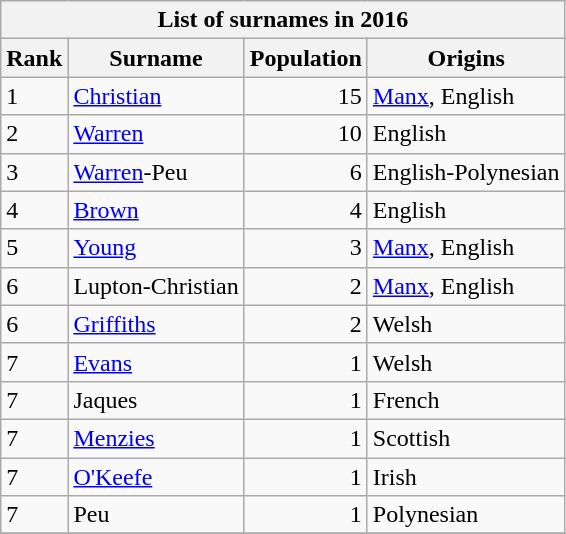<table class=wikitable>
<tr>
<th colspan=5>List of surnames in 2016</th>
</tr>
<tr>
<th>Rank</th>
<th>Surname</th>
<th>Population</th>
<th>Origins</th>
</tr>
<tr>
<td>1</td>
<td><a href='#'>Christian</a></td>
<td align=right>15</td>
<td><a href='#'>Manx</a>, English</td>
</tr>
<tr>
<td>2</td>
<td><a href='#'>Warren</a></td>
<td align=right>10</td>
<td>English</td>
</tr>
<tr>
<td>3</td>
<td><a href='#'>Warren</a>-Peu</td>
<td align=right>6</td>
<td>English-Polynesian</td>
</tr>
<tr>
<td>4</td>
<td><a href='#'>Brown</a></td>
<td align=right>4</td>
<td>English</td>
</tr>
<tr>
<td>5</td>
<td><a href='#'>Young</a></td>
<td align=right>3</td>
<td><a href='#'>Manx</a>, English</td>
</tr>
<tr>
<td>6</td>
<td>Lupton-Christian</td>
<td align=right>2</td>
<td><a href='#'>Manx</a>, English</td>
</tr>
<tr>
<td>6</td>
<td><a href='#'>Griffiths</a></td>
<td align=right>2</td>
<td>Welsh</td>
</tr>
<tr>
<td>7</td>
<td><a href='#'>Evans</a></td>
<td align=right>1</td>
<td>Welsh</td>
</tr>
<tr>
<td>7</td>
<td>Jaques</td>
<td align=right>1</td>
<td>French</td>
</tr>
<tr>
<td>7</td>
<td><a href='#'>Menzies</a></td>
<td align=right>1</td>
<td>Scottish</td>
</tr>
<tr>
<td>7</td>
<td><a href='#'>O'Keefe</a></td>
<td align=right>1</td>
<td>Irish</td>
</tr>
<tr>
<td>7</td>
<td>Peu</td>
<td align=right>1</td>
<td>Polynesian</td>
</tr>
<tr>
</tr>
</table>
